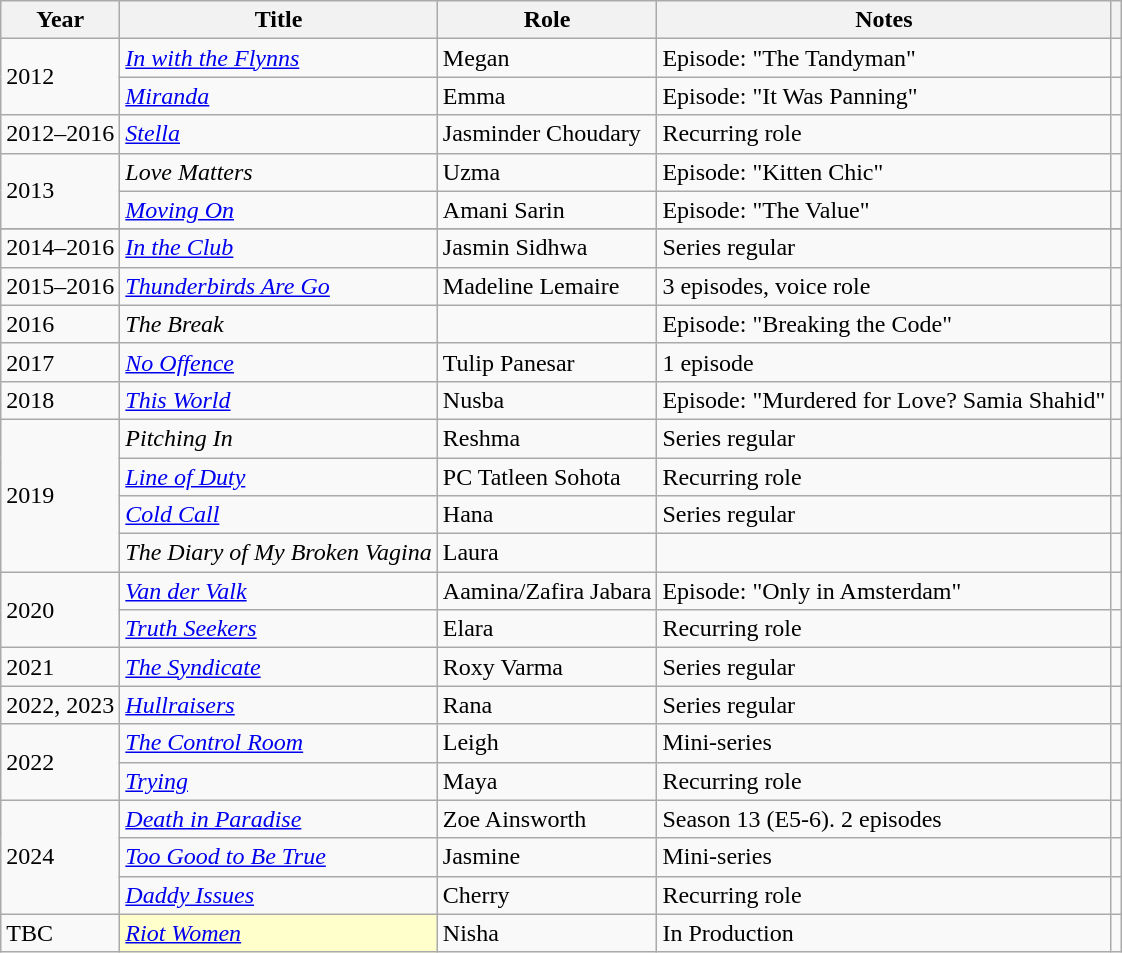<table class="wikitable sortable">
<tr>
<th>Year</th>
<th>Title</th>
<th>Role</th>
<th class="unsortable">Notes</th>
<th class="unsortable"></th>
</tr>
<tr>
<td rowspan="2">2012</td>
<td><em><a href='#'>In with the Flynns</a></em></td>
<td>Megan</td>
<td>Episode: "The Tandyman"</td>
<td></td>
</tr>
<tr>
<td><em><a href='#'>Miranda</a></em></td>
<td>Emma</td>
<td>Episode: "It Was Panning"</td>
<td></td>
</tr>
<tr>
<td>2012–2016</td>
<td><em><a href='#'>Stella</a></em></td>
<td>Jasminder Choudary</td>
<td>Recurring role</td>
<td style = "text-align: center;"></td>
</tr>
<tr>
<td rowspan="2">2013</td>
<td><em>Love Matters</em></td>
<td>Uzma</td>
<td>Episode: "Kitten Chic"</td>
<td></td>
</tr>
<tr>
<td><em><a href='#'>Moving On</a></em></td>
<td>Amani Sarin</td>
<td>Episode: "The Value"</td>
<td style = "text-align: center;"></td>
</tr>
<tr>
</tr>
<tr>
<td>2014–2016</td>
<td><em><a href='#'>In the Club</a></em></td>
<td>Jasmin Sidhwa</td>
<td>Series regular</td>
<td style = "text-align: center;"></td>
</tr>
<tr>
<td>2015–2016</td>
<td><em><a href='#'>Thunderbirds Are Go</a></em></td>
<td>Madeline Lemaire</td>
<td>3 episodes, voice role</td>
<td style = "text-align: center;"></td>
</tr>
<tr>
<td>2016</td>
<td><em>The Break</em></td>
<td></td>
<td>Episode: "Breaking the Code"</td>
<td style = "text-align: center;"></td>
</tr>
<tr>
<td>2017</td>
<td><em><a href='#'>No Offence</a></em></td>
<td>Tulip Panesar</td>
<td>1 episode</td>
<td style = "text-align: center;"></td>
</tr>
<tr>
<td>2018</td>
<td><em><a href='#'>This World</a></em></td>
<td>Nusba</td>
<td>Episode: "Murdered for Love? Samia Shahid"</td>
<td></td>
</tr>
<tr>
<td rowspan="4">2019</td>
<td><em>Pitching In</em></td>
<td>Reshma</td>
<td>Series regular</td>
<td></td>
</tr>
<tr>
<td><em><a href='#'>Line of Duty</a></em></td>
<td>PC Tatleen Sohota</td>
<td>Recurring role</td>
<td style = "text-align: center;"></td>
</tr>
<tr>
<td><em><a href='#'>Cold Call</a></em></td>
<td>Hana</td>
<td>Series regular</td>
<td style = "text-align: center;"></td>
</tr>
<tr>
<td><em>The Diary of My Broken Vagina</em></td>
<td>Laura</td>
<td></td>
<td style = "text-align: center;"></td>
</tr>
<tr>
<td rowspan="2">2020</td>
<td><em><a href='#'>Van der Valk</a></em></td>
<td>Aamina/Zafira Jabara</td>
<td>Episode: "Only in Amsterdam"</td>
<td style = "text-align: center;"></td>
</tr>
<tr>
<td><em><a href='#'>Truth Seekers</a></em></td>
<td>Elara</td>
<td>Recurring role</td>
<td style = "text-align: center;"></td>
</tr>
<tr>
<td>2021</td>
<td><em><a href='#'>The Syndicate</a></em></td>
<td>Roxy Varma</td>
<td>Series regular</td>
<td style = "text-align: center;"></td>
</tr>
<tr>
<td>2022, 2023</td>
<td><em><a href='#'>Hullraisers</a></em></td>
<td>Rana</td>
<td>Series regular</td>
<td></td>
</tr>
<tr>
<td rowspan="2">2022</td>
<td><em><a href='#'>The Control Room</a></em></td>
<td>Leigh</td>
<td>Mini-series</td>
<td></td>
</tr>
<tr>
<td><em><a href='#'>Trying</a></em></td>
<td>Maya</td>
<td>Recurring role</td>
<td></td>
</tr>
<tr>
<td rowspan="3">2024</td>
<td><em><a href='#'>Death in Paradise</a></em></td>
<td>Zoe Ainsworth</td>
<td>Season 13 (E5-6). 2 episodes</td>
<td></td>
</tr>
<tr>
<td><em><a href='#'>Too Good to Be True</a></em></td>
<td>Jasmine</td>
<td>Mini-series</td>
<td></td>
</tr>
<tr>
<td><em><a href='#'>Daddy Issues</a></em></td>
<td>Cherry</td>
<td>Recurring role</td>
<td></td>
</tr>
<tr>
<td>TBC</td>
<td style="background:#FFFFCC;"> <em><a href='#'>Riot Women</a></em></td>
<td>Nisha</td>
<td>In Production</td>
<td></td>
</tr>
</table>
